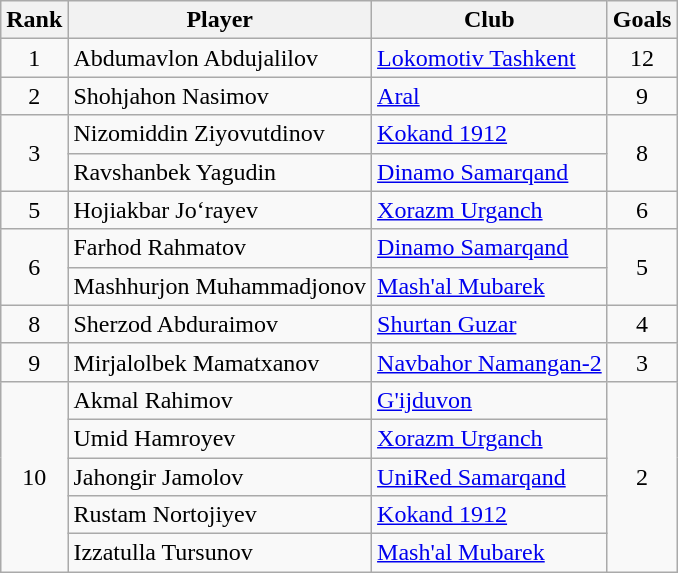<table class="wikitable" style="text-align:center">
<tr>
<th>Rank</th>
<th>Player</th>
<th>Club</th>
<th>Goals</th>
</tr>
<tr>
<td rowspan="1">1</td>
<td align="left"> Abdumavlon Abdujalilov</td>
<td align="left"><a href='#'>Lokomotiv Tashkent</a></td>
<td rowspan="1">12</td>
</tr>
<tr>
<td rowspan="1">2</td>
<td align="left"> Shohjahon Nasimov</td>
<td align="left"><a href='#'>Aral</a></td>
<td rowspan="1">9</td>
</tr>
<tr>
<td rowspan="2">3</td>
<td align="left"> Nizomiddin Ziyovutdinov</td>
<td align="left"><a href='#'>Kokand 1912</a></td>
<td rowspan="2">8</td>
</tr>
<tr>
<td align="left"> Ravshanbek Yagudin</td>
<td align="left"><a href='#'>Dinamo Samarqand</a></td>
</tr>
<tr>
<td rowspan="1">5</td>
<td align="left"> Hojiakbar Jo‘rayev</td>
<td align="left"><a href='#'>Xorazm Urganch</a></td>
<td rowspan="1">6</td>
</tr>
<tr>
<td rowspan="2">6</td>
<td align="left"> Farhod Rahmatov</td>
<td align="left"><a href='#'>Dinamo Samarqand</a></td>
<td rowspan="2">5</td>
</tr>
<tr>
<td align="left"> Mashhurjon Muhammadjonov</td>
<td align="left"><a href='#'>Mash'al Mubarek</a></td>
</tr>
<tr>
<td rowspan="1">8</td>
<td align="left"> Sherzod Abduraimov</td>
<td align="left"><a href='#'>Shurtan Guzar</a></td>
<td rowspan="1">4</td>
</tr>
<tr>
<td rowspan="1">9</td>
<td align="left"> Mirjalolbek Mamatxanov</td>
<td align="left"><a href='#'>Navbahor Namangan-2</a></td>
<td rowspan="1">3</td>
</tr>
<tr>
<td rowspan="5">10</td>
<td align="left"> Akmal Rahimov</td>
<td align="left"><a href='#'>G'ijduvon</a></td>
<td rowspan="5">2</td>
</tr>
<tr>
<td align="left"> Umid Hamroyev</td>
<td align="left"><a href='#'>Xorazm Urganch</a></td>
</tr>
<tr>
<td align="left"> Jahongir Jamolov</td>
<td align="left"><a href='#'>UniRed Samarqand</a></td>
</tr>
<tr>
<td align="left"> Rustam Nortojiyev</td>
<td align="left"><a href='#'>Kokand 1912</a></td>
</tr>
<tr>
<td align="left"> Izzatulla Tursunov</td>
<td align="left"><a href='#'>Mash'al Mubarek</a></td>
</tr>
</table>
